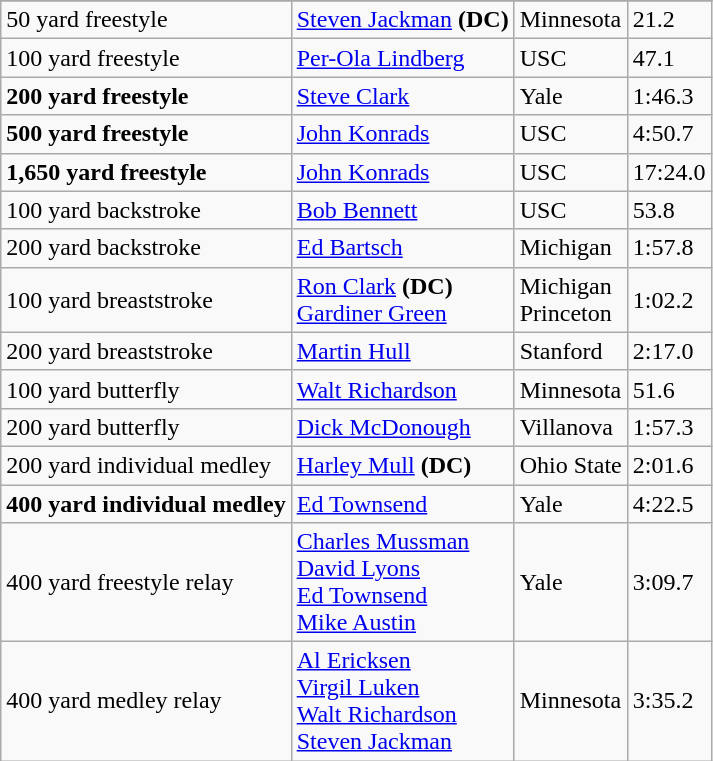<table class="wikitable sortable" style="text-align:left">
<tr>
</tr>
<tr>
<td>50 yard freestyle</td>
<td><a href='#'>Steven Jackman</a> <strong>(DC)</strong></td>
<td>Minnesota</td>
<td>21.2</td>
</tr>
<tr>
<td>100 yard freestyle</td>
<td> <a href='#'>Per-Ola Lindberg</a></td>
<td>USC</td>
<td>47.1</td>
</tr>
<tr>
<td><strong>200 yard freestyle</strong></td>
<td><a href='#'>Steve Clark</a></td>
<td>Yale</td>
<td>1:46.3</td>
</tr>
<tr>
<td><strong>500 yard freestyle</strong></td>
<td> <a href='#'>John Konrads</a></td>
<td>USC</td>
<td>4:50.7</td>
</tr>
<tr>
<td><strong>1,650 yard freestyle</strong></td>
<td> <a href='#'>John Konrads</a></td>
<td>USC</td>
<td>17:24.0</td>
</tr>
<tr>
<td>100 yard backstroke</td>
<td><a href='#'>Bob Bennett</a></td>
<td>USC</td>
<td>53.8</td>
</tr>
<tr>
<td>200 yard backstroke</td>
<td><a href='#'>Ed Bartsch</a></td>
<td>Michigan</td>
<td>1:57.8</td>
</tr>
<tr>
<td>100 yard breaststroke</td>
<td><a href='#'>Ron Clark</a> <strong>(DC)</strong><br><a href='#'>Gardiner Green</a></td>
<td>Michigan<br>Princeton</td>
<td>1:02.2</td>
</tr>
<tr>
<td>200 yard breaststroke</td>
<td><a href='#'>Martin Hull</a></td>
<td>Stanford</td>
<td>2:17.0</td>
</tr>
<tr>
<td>100 yard butterfly</td>
<td><a href='#'>Walt Richardson</a></td>
<td>Minnesota</td>
<td>51.6</td>
</tr>
<tr>
<td>200 yard butterfly</td>
<td><a href='#'>Dick McDonough</a></td>
<td>Villanova</td>
<td>1:57.3</td>
</tr>
<tr>
<td>200 yard individual medley</td>
<td><a href='#'>Harley Mull</a> <strong>(DC)</strong></td>
<td>Ohio State</td>
<td>2:01.6</td>
</tr>
<tr>
<td><strong>400 yard individual medley</strong></td>
<td><a href='#'>Ed Townsend</a></td>
<td>Yale</td>
<td>4:22.5</td>
</tr>
<tr>
<td>400 yard freestyle relay</td>
<td><a href='#'>Charles Mussman</a><br><a href='#'>David Lyons</a><br><a href='#'>Ed Townsend</a><br><a href='#'>Mike Austin</a></td>
<td>Yale</td>
<td>3:09.7</td>
</tr>
<tr>
<td>400 yard medley relay</td>
<td><a href='#'>Al Ericksen</a><br><a href='#'>Virgil Luken</a><br><a href='#'>Walt Richardson</a><br><a href='#'>Steven Jackman</a></td>
<td>Minnesota</td>
<td>3:35.2</td>
</tr>
</table>
